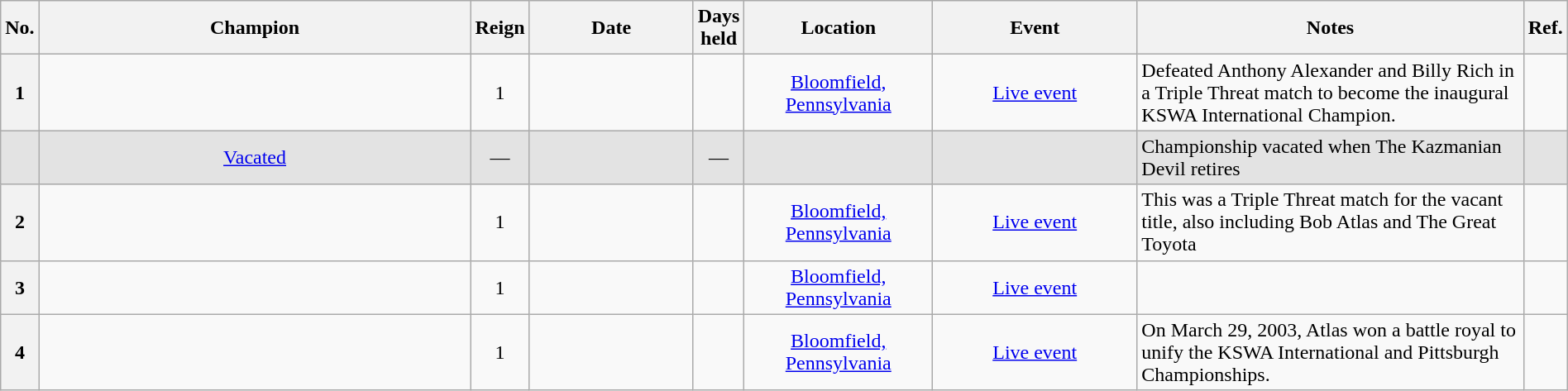<table class="wikitable sortable" style="text-align: center" width=100%>
<tr>
<th width=0 data-sort-type="number">No.</th>
<th width=32%>Champion</th>
<th width=0>Reign</th>
<th width=12%>Date</th>
<th width=0 data-sort-type="number">Days held</th>
<th width=13%>Location</th>
<th width=15%>Event</th>
<th width=60% class="unsortable">Notes</th>
<th width=0 class="unsortable">Ref.</th>
</tr>
<tr>
<th>1</th>
<td></td>
<td>1</td>
<td></td>
<td></td>
<td><a href='#'>Bloomfield, Pennsylvania</a></td>
<td><a href='#'>Live event</a></td>
<td align=left>Defeated Anthony Alexander and Billy Rich in a Triple Threat match to become the inaugural KSWA International Champion.</td>
<td></td>
</tr>
<tr style="background-color:#e3e3e3">
<td></td>
<td><a href='#'>Vacated</a></td>
<td>—</td>
<td></td>
<td>—</td>
<td></td>
<td></td>
<td align=left>Championship vacated when The Kazmanian Devil retires</td>
<td> </td>
</tr>
<tr>
<th>2</th>
<td></td>
<td>1</td>
<td></td>
<td></td>
<td><a href='#'>Bloomfield, Pennsylvania</a></td>
<td><a href='#'>Live event</a></td>
<td align=left>This was a Triple Threat match for the vacant title, also including Bob Atlas and The Great Toyota</td>
<td></td>
</tr>
<tr>
<th>3</th>
<td></td>
<td>1</td>
<td></td>
<td></td>
<td><a href='#'>Bloomfield, Pennsylvania</a></td>
<td><a href='#'>Live event</a></td>
<td align=left> </td>
<td></td>
</tr>
<tr>
<th>4</th>
<td></td>
<td>1</td>
<td></td>
<td></td>
<td><a href='#'>Bloomfield, Pennsylvania</a></td>
<td><a href='#'>Live event</a></td>
<td align=left>On March 29, 2003, Atlas won a battle royal to unify the KSWA International and Pittsburgh Championships.</td>
<td></td>
</tr>
</table>
